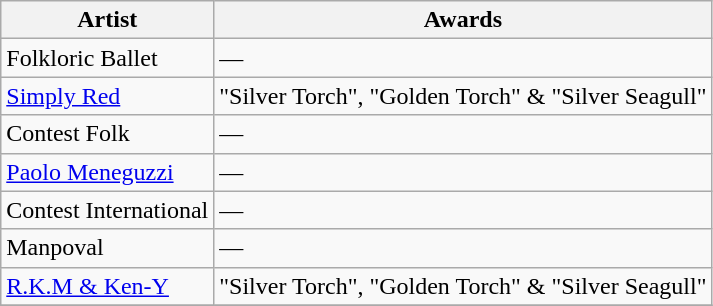<table class="wikitable">
<tr>
<th>Artist</th>
<th>Awards</th>
</tr>
<tr>
<td>Folkloric Ballet</td>
<td>—</td>
</tr>
<tr>
<td><a href='#'>Simply Red</a></td>
<td>"Silver Torch", "Golden Torch" & "Silver Seagull"</td>
</tr>
<tr>
<td>Contest Folk</td>
<td>—</td>
</tr>
<tr>
<td><a href='#'>Paolo Meneguzzi</a></td>
<td>—</td>
</tr>
<tr>
<td>Contest International</td>
<td>—</td>
</tr>
<tr>
<td>Manpoval</td>
<td>—</td>
</tr>
<tr>
<td><a href='#'>R.K.M & Ken-Y</a></td>
<td>"Silver Torch", "Golden Torch" & "Silver Seagull"</td>
</tr>
<tr>
</tr>
</table>
